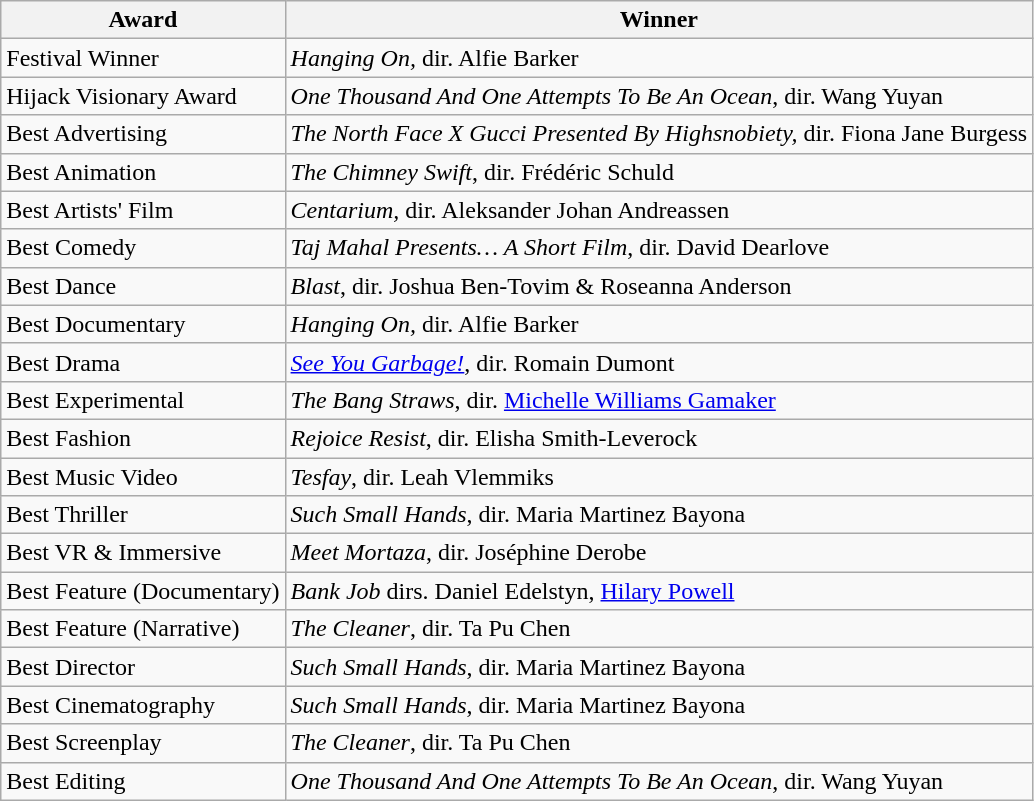<table class="wikitable">
<tr>
<th>Award</th>
<th>Winner</th>
</tr>
<tr>
<td>Festival Winner</td>
<td><em>Hanging On,</em> dir. Alfie Barker</td>
</tr>
<tr>
<td>Hijack Visionary Award</td>
<td><em>One Thousand And One Attempts To Be An Ocean</em>, dir. Wang Yuyan</td>
</tr>
<tr>
<td>Best Advertising</td>
<td><em>The North Face X Gucci Presented By Highsnobiety,</em> dir. Fiona Jane Burgess</td>
</tr>
<tr>
<td>Best Animation</td>
<td><em>The Chimney Swift</em>, dir. Frédéric Schuld</td>
</tr>
<tr>
<td>Best Artists' Film</td>
<td><em>Centarium,</em> dir. Aleksander Johan Andreassen</td>
</tr>
<tr>
<td>Best Comedy</td>
<td><em>Taj Mahal Presents… A Short Film</em>, dir. David Dearlove</td>
</tr>
<tr>
<td>Best Dance</td>
<td><em>Blast</em>, dir. Joshua Ben-Tovim & Roseanna Anderson</td>
</tr>
<tr>
<td>Best Documentary</td>
<td><em>Hanging On,</em> dir. Alfie Barker</td>
</tr>
<tr>
<td>Best Drama</td>
<td><em><a href='#'>See You Garbage!</a></em>, dir. Romain Dumont</td>
</tr>
<tr>
<td>Best Experimental</td>
<td><em>The Bang Straws</em>, dir. <a href='#'>Michelle Williams Gamaker</a></td>
</tr>
<tr>
<td>Best Fashion</td>
<td><em>Rejoice Resist</em>, dir. Elisha Smith-Leverock</td>
</tr>
<tr>
<td>Best Music Video</td>
<td><em>Tesfay</em>, dir. Leah Vlemmiks</td>
</tr>
<tr>
<td>Best Thriller</td>
<td><em>Such Small Hands</em>, dir. Maria Martinez Bayona</td>
</tr>
<tr>
<td>Best VR & Immersive</td>
<td><em>Meet Mortaza</em>, dir. Joséphine Derobe</td>
</tr>
<tr>
<td>Best Feature (Documentary)</td>
<td><em>Bank Job</em> dirs. Daniel Edelstyn, <a href='#'>Hilary Powell</a></td>
</tr>
<tr>
<td>Best Feature (Narrative)</td>
<td><em>The Cleaner</em>, dir. Ta Pu Chen</td>
</tr>
<tr>
<td>Best Director</td>
<td><em>Such Small Hands</em>, dir. Maria Martinez Bayona</td>
</tr>
<tr>
<td>Best Cinematography</td>
<td><em>Such Small Hands</em>, dir. Maria Martinez Bayona</td>
</tr>
<tr>
<td>Best Screenplay</td>
<td><em>The Cleaner</em>, dir. Ta Pu Chen</td>
</tr>
<tr>
<td>Best Editing</td>
<td><em>One Thousand And One Attempts To Be An Ocean</em>, dir. Wang Yuyan</td>
</tr>
</table>
